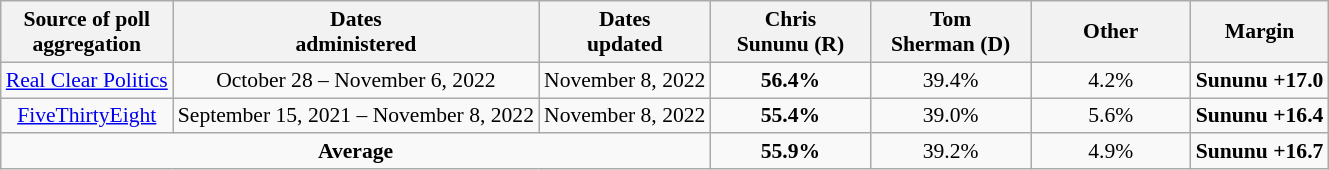<table class="wikitable sortable" style="text-align:center;font-size:90%;line-height:17px">
<tr>
<th>Source of poll<br>aggregation</th>
<th>Dates<br>administered</th>
<th>Dates<br>updated</th>
<th style="width:100px;">Chris<br>Sununu (R)</th>
<th style="width:100px;">Tom<br>Sherman (D)</th>
<th style="width:100px;">Other<br></th>
<th>Margin</th>
</tr>
<tr>
<td><a href='#'>Real Clear Politics</a></td>
<td>October 28 – November 6, 2022</td>
<td>November 8, 2022</td>
<td><strong>56.4%</strong></td>
<td>39.4%</td>
<td>4.2%</td>
<td><strong>Sununu +17.0</strong></td>
</tr>
<tr>
<td><a href='#'>FiveThirtyEight</a></td>
<td>September 15, 2021 – November 8, 2022</td>
<td>November 8, 2022</td>
<td><strong>55.4%</strong></td>
<td>39.0%</td>
<td>5.6%</td>
<td><strong>Sununu +16.4</strong></td>
</tr>
<tr>
<td colspan="3"><strong>Average</strong></td>
<td><strong>55.9%</strong></td>
<td>39.2%</td>
<td>4.9%</td>
<td><strong>Sununu +16.7</strong></td>
</tr>
</table>
